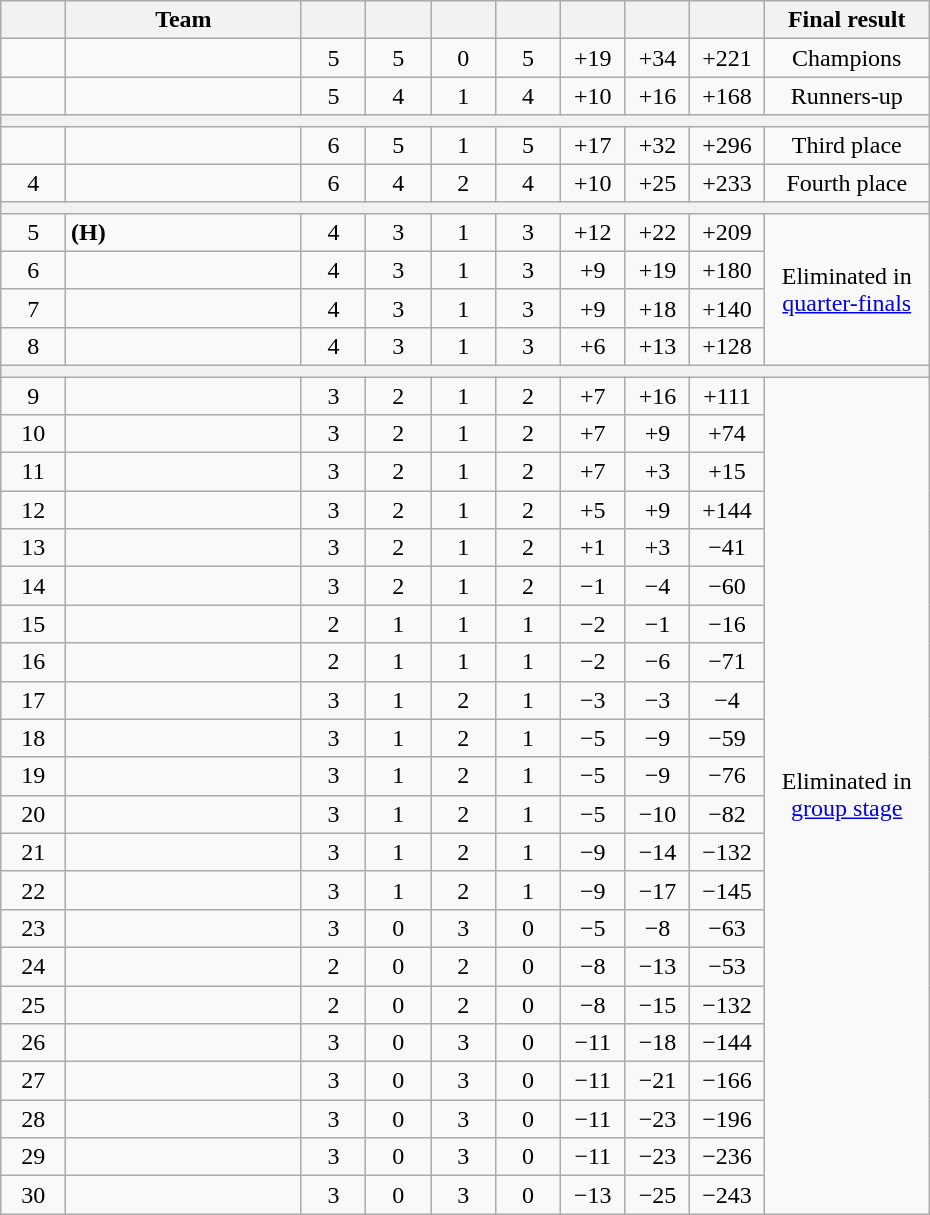<table class=wikitable style="text-align:center;" width=620>
<tr>
<th width=5.5%></th>
<th width=20%>Team</th>
<th width=5.5%></th>
<th width=5.5%></th>
<th width=5.5%></th>
<th width=5.5%></th>
<th width=5.5%></th>
<th width=5.5%></th>
<th width=5.5%></th>
<th width=14%>Final result</th>
</tr>
<tr>
<td></td>
<td align="left"></td>
<td>5</td>
<td>5</td>
<td>0</td>
<td>5</td>
<td>+19</td>
<td>+34</td>
<td>+221</td>
<td>Champions</td>
</tr>
<tr>
<td></td>
<td align="left"></td>
<td>5</td>
<td>4</td>
<td>1</td>
<td>4</td>
<td>+10</td>
<td>+16</td>
<td>+168</td>
<td>Runners-up</td>
</tr>
<tr>
<th colspan="10"></th>
</tr>
<tr>
<td></td>
<td align="left"></td>
<td>6</td>
<td>5</td>
<td>1</td>
<td>5</td>
<td>+17</td>
<td>+32</td>
<td>+296</td>
<td>Third place</td>
</tr>
<tr>
<td>4</td>
<td align="left"></td>
<td>6</td>
<td>4</td>
<td>2</td>
<td>4</td>
<td>+10</td>
<td>+25</td>
<td>+233</td>
<td>Fourth place</td>
</tr>
<tr>
<th colspan="10"></th>
</tr>
<tr>
<td>5</td>
<td align="left"> <strong>(H)</strong></td>
<td>4</td>
<td>3</td>
<td>1</td>
<td>3</td>
<td>+12</td>
<td>+22</td>
<td>+209</td>
<td rowspan="4">Eliminated in <a href='#'>quarter-finals</a></td>
</tr>
<tr>
<td>6</td>
<td align="left"></td>
<td>4</td>
<td>3</td>
<td>1</td>
<td>3</td>
<td>+9</td>
<td>+19</td>
<td>+180</td>
</tr>
<tr>
<td>7</td>
<td align="left"></td>
<td>4</td>
<td>3</td>
<td>1</td>
<td>3</td>
<td>+9</td>
<td>+18</td>
<td>+140</td>
</tr>
<tr>
<td>8</td>
<td align="left"></td>
<td>4</td>
<td>3</td>
<td>1</td>
<td>3</td>
<td>+6</td>
<td>+13</td>
<td>+128</td>
</tr>
<tr>
<th colspan="10"></th>
</tr>
<tr>
<td>9</td>
<td align="left"></td>
<td>3</td>
<td>2</td>
<td>1</td>
<td>2</td>
<td>+7</td>
<td>+16</td>
<td>+111</td>
<td rowspan="22">Eliminated in <a href='#'>group stage</a></td>
</tr>
<tr>
<td>10</td>
<td align="left"></td>
<td>3</td>
<td>2</td>
<td>1</td>
<td>2</td>
<td>+7</td>
<td>+9</td>
<td>+74</td>
</tr>
<tr>
<td>11</td>
<td align="left"></td>
<td>3</td>
<td>2</td>
<td>1</td>
<td>2</td>
<td>+7</td>
<td>+3</td>
<td>+15</td>
</tr>
<tr>
<td>12</td>
<td align="left"></td>
<td>3</td>
<td>2</td>
<td>1</td>
<td>2</td>
<td>+5</td>
<td>+9</td>
<td>+144</td>
</tr>
<tr>
<td>13</td>
<td align="left"></td>
<td>3</td>
<td>2</td>
<td>1</td>
<td>2</td>
<td>+1</td>
<td>+3</td>
<td>−41</td>
</tr>
<tr>
<td>14</td>
<td align="left"></td>
<td>3</td>
<td>2</td>
<td>1</td>
<td>2</td>
<td>−1</td>
<td>−4</td>
<td>−60</td>
</tr>
<tr>
<td>15</td>
<td align="left"></td>
<td>2</td>
<td>1</td>
<td>1</td>
<td>1</td>
<td>−2</td>
<td>−1</td>
<td>−16</td>
</tr>
<tr>
<td>16</td>
<td align="left"></td>
<td>2</td>
<td>1</td>
<td>1</td>
<td>1</td>
<td>−2</td>
<td>−6</td>
<td>−71</td>
</tr>
<tr>
<td>17</td>
<td align="left"></td>
<td>3</td>
<td>1</td>
<td>2</td>
<td>1</td>
<td>−3</td>
<td>−3</td>
<td>−4</td>
</tr>
<tr>
<td>18</td>
<td align="left"></td>
<td>3</td>
<td>1</td>
<td>2</td>
<td>1</td>
<td>−5</td>
<td>−9</td>
<td>−59</td>
</tr>
<tr>
<td>19</td>
<td align="left"></td>
<td>3</td>
<td>1</td>
<td>2</td>
<td>1</td>
<td>−5</td>
<td>−9</td>
<td>−76</td>
</tr>
<tr>
<td>20</td>
<td align="left"></td>
<td>3</td>
<td>1</td>
<td>2</td>
<td>1</td>
<td>−5</td>
<td>−10</td>
<td>−82</td>
</tr>
<tr>
<td>21</td>
<td align="left"></td>
<td>3</td>
<td>1</td>
<td>2</td>
<td>1</td>
<td>−9</td>
<td>−14</td>
<td>−132</td>
</tr>
<tr>
<td>22</td>
<td align="left"></td>
<td>3</td>
<td>1</td>
<td>2</td>
<td>1</td>
<td>−9</td>
<td>−17</td>
<td>−145</td>
</tr>
<tr>
<td>23</td>
<td align="left"></td>
<td>3</td>
<td>0</td>
<td>3</td>
<td>0</td>
<td>−5</td>
<td>−8</td>
<td>−63</td>
</tr>
<tr>
<td>24</td>
<td align="left"></td>
<td>2</td>
<td>0</td>
<td>2</td>
<td>0</td>
<td>−8</td>
<td>−13</td>
<td>−53</td>
</tr>
<tr>
<td>25</td>
<td align="left"></td>
<td>2</td>
<td>0</td>
<td>2</td>
<td>0</td>
<td>−8</td>
<td>−15</td>
<td>−132</td>
</tr>
<tr>
<td>26</td>
<td align="left"></td>
<td>3</td>
<td>0</td>
<td>3</td>
<td>0</td>
<td>−11</td>
<td>−18</td>
<td>−144</td>
</tr>
<tr>
<td>27</td>
<td align="left"></td>
<td>3</td>
<td>0</td>
<td>3</td>
<td>0</td>
<td>−11</td>
<td>−21</td>
<td>−166</td>
</tr>
<tr>
<td>28</td>
<td align="left"></td>
<td>3</td>
<td>0</td>
<td>3</td>
<td>0</td>
<td>−11</td>
<td>−23</td>
<td>−196</td>
</tr>
<tr>
<td>29</td>
<td align="left"></td>
<td>3</td>
<td>0</td>
<td>3</td>
<td>0</td>
<td>−11</td>
<td>−23</td>
<td>−236</td>
</tr>
<tr>
<td>30</td>
<td align="left"></td>
<td>3</td>
<td>0</td>
<td>3</td>
<td>0</td>
<td>−13</td>
<td>−25</td>
<td>−243</td>
</tr>
</table>
